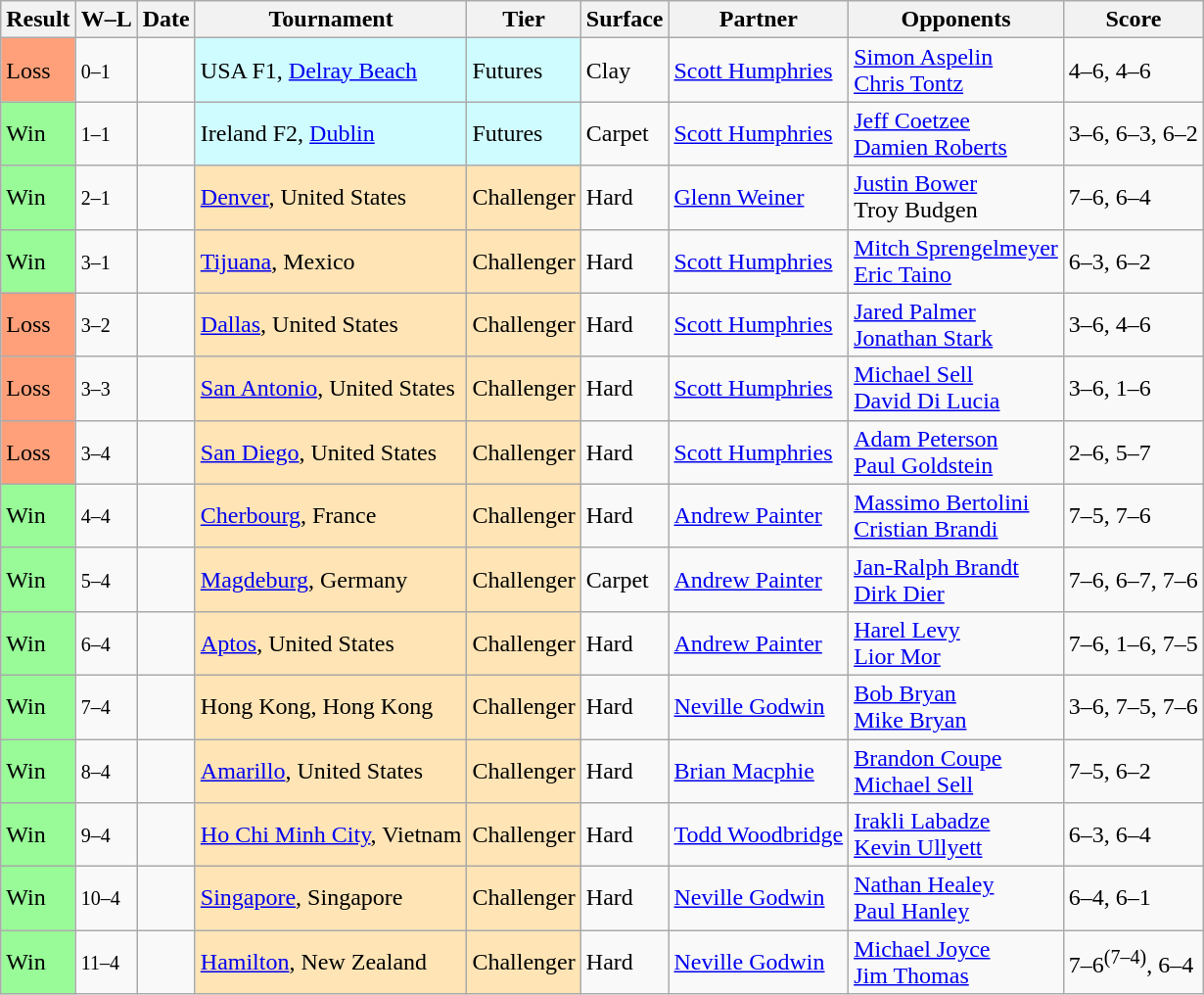<table class="sortable wikitable">
<tr>
<th>Result</th>
<th class="unsortable">W–L</th>
<th>Date</th>
<th>Tournament</th>
<th>Tier</th>
<th>Surface</th>
<th>Partner</th>
<th>Opponents</th>
<th class="unsortable">Score</th>
</tr>
<tr>
<td bgcolor=FFA07A>Loss</td>
<td><small>0–1</small></td>
<td></td>
<td style="background:#cffcff;">USA F1, <a href='#'>Delray Beach</a></td>
<td style="background:#cffcff;">Futures</td>
<td>Clay</td>
<td> <a href='#'>Scott Humphries</a></td>
<td> <a href='#'>Simon Aspelin</a> <br>  <a href='#'>Chris Tontz</a></td>
<td>4–6, 4–6</td>
</tr>
<tr>
<td bgcolor=98FB98>Win</td>
<td><small>1–1</small></td>
<td></td>
<td style="background:#cffcff;">Ireland F2, <a href='#'>Dublin</a></td>
<td style="background:#cffcff;">Futures</td>
<td>Carpet</td>
<td> <a href='#'>Scott Humphries</a></td>
<td> <a href='#'>Jeff Coetzee</a> <br>  <a href='#'>Damien Roberts</a></td>
<td>3–6, 6–3, 6–2</td>
</tr>
<tr>
<td bgcolor=98FB98>Win</td>
<td><small>2–1</small></td>
<td></td>
<td style="background:moccasin;"><a href='#'>Denver</a>, United States</td>
<td style="background:moccasin;">Challenger</td>
<td>Hard</td>
<td> <a href='#'>Glenn Weiner</a></td>
<td> <a href='#'>Justin Bower</a> <br>  Troy Budgen</td>
<td>7–6, 6–4</td>
</tr>
<tr>
<td bgcolor=98FB98>Win</td>
<td><small>3–1</small></td>
<td></td>
<td style="background:moccasin;"><a href='#'>Tijuana</a>, Mexico</td>
<td style="background:moccasin;">Challenger</td>
<td>Hard</td>
<td> <a href='#'>Scott Humphries</a></td>
<td> <a href='#'>Mitch Sprengelmeyer</a> <br>  <a href='#'>Eric Taino</a></td>
<td>6–3, 6–2</td>
</tr>
<tr>
<td bgcolor=FFA07A>Loss</td>
<td><small>3–2</small></td>
<td></td>
<td style="background:moccasin;"><a href='#'>Dallas</a>, United States</td>
<td style="background:moccasin;">Challenger</td>
<td>Hard</td>
<td> <a href='#'>Scott Humphries</a></td>
<td> <a href='#'>Jared Palmer</a> <br>  <a href='#'>Jonathan Stark</a></td>
<td>3–6, 4–6</td>
</tr>
<tr>
<td bgcolor=FFA07A>Loss</td>
<td><small>3–3</small></td>
<td></td>
<td style="background:moccasin;"><a href='#'>San Antonio</a>, United States</td>
<td style="background:moccasin;">Challenger</td>
<td>Hard</td>
<td> <a href='#'>Scott Humphries</a></td>
<td> <a href='#'>Michael Sell</a> <br>  <a href='#'>David Di Lucia</a></td>
<td>3–6, 1–6</td>
</tr>
<tr>
<td bgcolor=FFA07A>Loss</td>
<td><small>3–4</small></td>
<td></td>
<td style="background:moccasin;"><a href='#'>San Diego</a>, United States</td>
<td style="background:moccasin;">Challenger</td>
<td>Hard</td>
<td> <a href='#'>Scott Humphries</a></td>
<td> <a href='#'>Adam Peterson</a> <br>  <a href='#'>Paul Goldstein</a></td>
<td>2–6, 5–7</td>
</tr>
<tr>
<td bgcolor=98FB98>Win</td>
<td><small>4–4</small></td>
<td></td>
<td style="background:moccasin;"><a href='#'>Cherbourg</a>, France</td>
<td style="background:moccasin;">Challenger</td>
<td>Hard</td>
<td> <a href='#'>Andrew Painter</a></td>
<td> <a href='#'>Massimo Bertolini</a> <br>  <a href='#'>Cristian Brandi</a></td>
<td>7–5, 7–6</td>
</tr>
<tr>
<td bgcolor=98FB98>Win</td>
<td><small>5–4</small></td>
<td></td>
<td style="background:moccasin;"><a href='#'>Magdeburg</a>, Germany</td>
<td style="background:moccasin;">Challenger</td>
<td>Carpet</td>
<td> <a href='#'>Andrew Painter</a></td>
<td> <a href='#'>Jan-Ralph Brandt</a> <br>  <a href='#'>Dirk Dier</a></td>
<td>7–6, 6–7, 7–6</td>
</tr>
<tr>
<td bgcolor=98FB98>Win</td>
<td><small>6–4</small></td>
<td></td>
<td style="background:moccasin;"><a href='#'>Aptos</a>, United States</td>
<td style="background:moccasin;">Challenger</td>
<td>Hard</td>
<td> <a href='#'>Andrew Painter</a></td>
<td> <a href='#'>Harel Levy</a> <br>  <a href='#'>Lior Mor</a></td>
<td>7–6, 1–6, 7–5</td>
</tr>
<tr>
<td bgcolor=98FB98>Win</td>
<td><small>7–4</small></td>
<td></td>
<td style="background:moccasin;">Hong Kong, Hong Kong</td>
<td style="background:moccasin;">Challenger</td>
<td>Hard</td>
<td> <a href='#'>Neville Godwin</a></td>
<td> <a href='#'>Bob Bryan</a> <br>  <a href='#'>Mike Bryan</a></td>
<td>3–6, 7–5, 7–6</td>
</tr>
<tr>
<td bgcolor=98FB98>Win</td>
<td><small>8–4</small></td>
<td></td>
<td style="background:moccasin;"><a href='#'>Amarillo</a>, United States</td>
<td style="background:moccasin;">Challenger</td>
<td>Hard</td>
<td> <a href='#'>Brian Macphie</a></td>
<td> <a href='#'>Brandon Coupe</a> <br>  <a href='#'>Michael Sell</a></td>
<td>7–5, 6–2</td>
</tr>
<tr>
<td bgcolor=98FB98>Win</td>
<td><small>9–4</small></td>
<td></td>
<td style="background:moccasin;"><a href='#'>Ho Chi Minh City</a>, Vietnam</td>
<td style="background:moccasin;">Challenger</td>
<td>Hard</td>
<td> <a href='#'>Todd Woodbridge</a></td>
<td> <a href='#'>Irakli Labadze</a> <br>  <a href='#'>Kevin Ullyett</a></td>
<td>6–3, 6–4</td>
</tr>
<tr>
<td bgcolor=98FB98>Win</td>
<td><small>10–4</small></td>
<td></td>
<td style="background:moccasin;"><a href='#'>Singapore</a>, Singapore</td>
<td style="background:moccasin;">Challenger</td>
<td>Hard</td>
<td> <a href='#'>Neville Godwin</a></td>
<td> <a href='#'>Nathan Healey</a> <br>  <a href='#'>Paul Hanley</a></td>
<td>6–4, 6–1</td>
</tr>
<tr>
<td bgcolor=98FB98>Win</td>
<td><small>11–4</small></td>
<td></td>
<td style="background:moccasin;"><a href='#'>Hamilton</a>, New Zealand</td>
<td style="background:moccasin;">Challenger</td>
<td>Hard</td>
<td> <a href='#'>Neville Godwin</a></td>
<td> <a href='#'>Michael Joyce</a> <br>  <a href='#'>Jim Thomas</a></td>
<td>7–6<sup>(7–4)</sup>, 6–4</td>
</tr>
</table>
